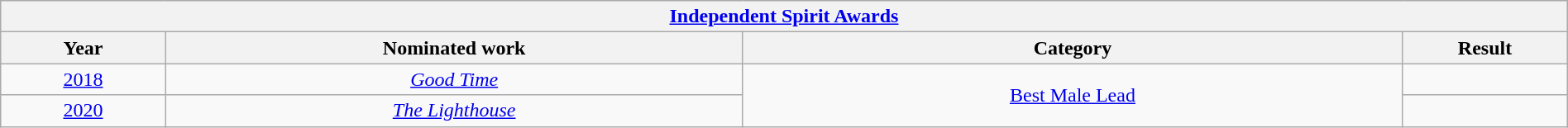<table width="100%" class="wikitable">
<tr>
<th colspan="4" align="center"><a href='#'>Independent Spirit Awards</a></th>
</tr>
<tr>
<th width="10%">Year</th>
<th width="35%">Nominated work</th>
<th width="40%">Category</th>
<th width="10%">Result</th>
</tr>
<tr>
<td align="center"><a href='#'>2018</a></td>
<td align="center"><em><a href='#'>Good Time</a></em></td>
<td rowspan="2" align="center"><a href='#'>Best Male Lead</a></td>
<td></td>
</tr>
<tr>
<td align="center"><a href='#'>2020</a></td>
<td align="center"><em><a href='#'>The Lighthouse</a></em></td>
<td></td>
</tr>
</table>
